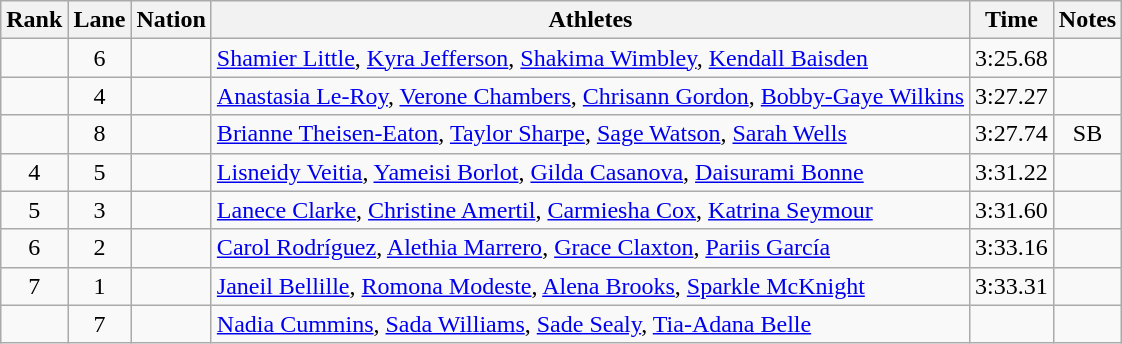<table class="wikitable sortable" style="text-align:center">
<tr>
<th>Rank</th>
<th>Lane</th>
<th>Nation</th>
<th>Athletes</th>
<th>Time</th>
<th>Notes</th>
</tr>
<tr>
<td></td>
<td>6</td>
<td align=left></td>
<td align=left><a href='#'>Shamier Little</a>, <a href='#'>Kyra Jefferson</a>, <a href='#'>Shakima Wimbley</a>, <a href='#'>Kendall Baisden</a></td>
<td>3:25.68</td>
<td></td>
</tr>
<tr>
<td></td>
<td>4</td>
<td align=left></td>
<td align=left><a href='#'>Anastasia Le-Roy</a>, <a href='#'>Verone Chambers</a>, <a href='#'>Chrisann Gordon</a>, <a href='#'>Bobby-Gaye Wilkins</a></td>
<td>3:27.27</td>
<td></td>
</tr>
<tr>
<td></td>
<td>8</td>
<td align=left></td>
<td align=left><a href='#'>Brianne Theisen-Eaton</a>, <a href='#'>Taylor Sharpe</a>, <a href='#'>Sage Watson</a>, <a href='#'>Sarah Wells</a></td>
<td>3:27.74</td>
<td>SB</td>
</tr>
<tr>
<td>4</td>
<td>5</td>
<td align=left></td>
<td align=left><a href='#'>Lisneidy Veitia</a>, <a href='#'>Yameisi Borlot</a>, <a href='#'>Gilda Casanova</a>, <a href='#'>Daisurami Bonne</a></td>
<td>3:31.22</td>
<td></td>
</tr>
<tr>
<td>5</td>
<td>3</td>
<td align=left></td>
<td align=left><a href='#'>Lanece Clarke</a>, <a href='#'>Christine Amertil</a>, <a href='#'>Carmiesha Cox</a>, <a href='#'>Katrina Seymour</a></td>
<td>3:31.60</td>
<td></td>
</tr>
<tr>
<td>6</td>
<td>2</td>
<td align=left></td>
<td align=left><a href='#'>Carol Rodríguez</a>, <a href='#'>Alethia Marrero</a>, <a href='#'>Grace Claxton</a>, <a href='#'>Pariis García</a></td>
<td>3:33.16</td>
<td></td>
</tr>
<tr>
<td>7</td>
<td>1</td>
<td align=left></td>
<td align=left><a href='#'>Janeil Bellille</a>, <a href='#'>Romona Modeste</a>, <a href='#'>Alena Brooks</a>, <a href='#'>Sparkle McKnight</a></td>
<td>3:33.31</td>
<td></td>
</tr>
<tr>
<td></td>
<td>7</td>
<td align=left></td>
<td align=left><a href='#'>Nadia Cummins</a>, <a href='#'>Sada Williams</a>, <a href='#'>Sade Sealy</a>, <a href='#'>Tia-Adana Belle</a></td>
<td></td>
<td></td>
</tr>
</table>
